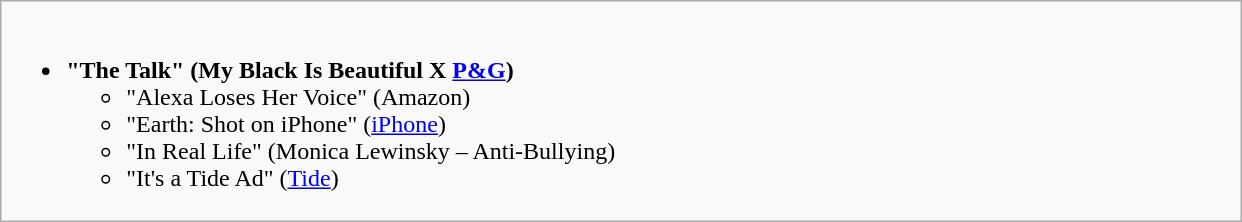<table class="wikitable">
<tr>
<td style="vertical-align:top;" width="50%"><br><ul><li><strong>"The Talk" (My Black Is Beautiful X <a href='#'>P&G</a>)</strong><ul><li>"Alexa Loses Her Voice" (Amazon)</li><li>"Earth: Shot on iPhone" (<a href='#'>iPhone</a>)</li><li>"In Real Life" (Monica Lewinsky – Anti-Bullying)</li><li>"It's a Tide Ad" (<a href='#'>Tide</a>)</li></ul></li></ul></td>
</tr>
</table>
